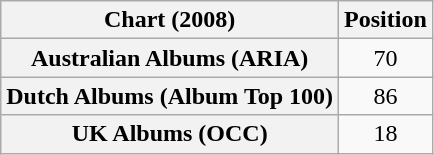<table class="wikitable sortable plainrowheaders" style="text-align:center">
<tr>
<th scope="col">Chart (2008)</th>
<th scope="col">Position</th>
</tr>
<tr>
<th scope="row">Australian Albums (ARIA)</th>
<td>70</td>
</tr>
<tr>
<th scope="row">Dutch Albums (Album Top 100)</th>
<td>86</td>
</tr>
<tr>
<th scope="row">UK Albums (OCC)</th>
<td>18</td>
</tr>
</table>
